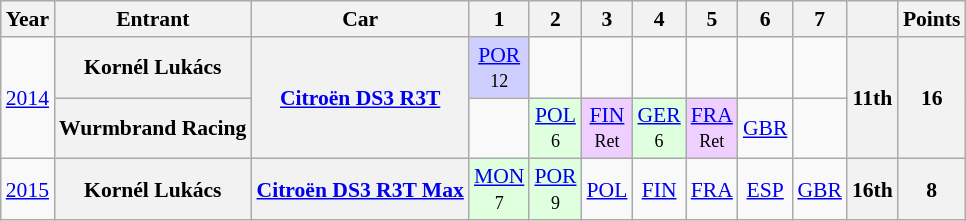<table class="wikitable" style="text-align:center; font-size:90%">
<tr>
<th>Year</th>
<th>Entrant</th>
<th>Car</th>
<th>1</th>
<th>2</th>
<th>3</th>
<th>4</th>
<th>5</th>
<th>6</th>
<th>7</th>
<th></th>
<th>Points</th>
</tr>
<tr>
<td rowspan=2><a href='#'>2014</a></td>
<th>Kornél Lukács</th>
<th rowspan=2><a href='#'>Citroën DS3 R3T</a></th>
<td style="background:#CFCFFF;"><a href='#'>POR</a><br><small>12</small></td>
<td></td>
<td></td>
<td></td>
<td></td>
<td></td>
<td></td>
<th rowspan=2>11th</th>
<th rowspan=2>16</th>
</tr>
<tr>
<th>Wurmbrand Racing</th>
<td></td>
<td style="background:#DFFFDF;"><a href='#'>POL</a><br><small>6</small></td>
<td style="background:#EFCFFF;"><a href='#'>FIN</a><br><small>Ret</small></td>
<td style="background:#DFFFDF;"><a href='#'>GER</a><br><small>6</small></td>
<td style="background:#EFCFFF;"><a href='#'>FRA</a><br><small>Ret</small></td>
<td><a href='#'>GBR</a></td>
<td></td>
</tr>
<tr>
<td><a href='#'>2015</a></td>
<th>Kornél Lukács</th>
<th><a href='#'>Citroën DS3 R3T Max</a></th>
<td style="background:#DFFFDF;"><a href='#'>MON</a><br><small>7</small></td>
<td style="background:#DFFFDF;"><a href='#'>POR</a><br><small>9</small></td>
<td><a href='#'>POL</a></td>
<td><a href='#'>FIN</a></td>
<td><a href='#'>FRA</a></td>
<td><a href='#'>ESP</a></td>
<td><a href='#'>GBR</a></td>
<th>16th</th>
<th>8</th>
</tr>
</table>
